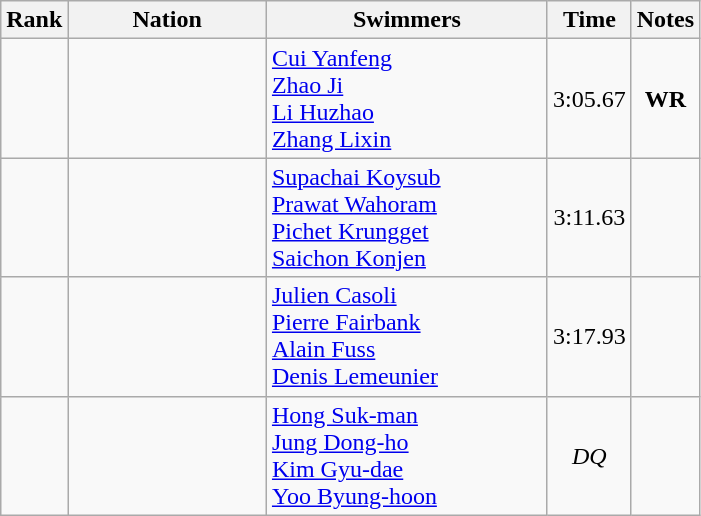<table class="wikitable sortable" style="text-align:center">
<tr>
<th>Rank</th>
<th style="width:125px">Nation</th>
<th Class="unsortable" style="width:180px">Swimmers</th>
<th>Time</th>
<th>Notes</th>
</tr>
<tr>
<td></td>
<td style="text-align:left"></td>
<td style="text-align:left"><a href='#'>Cui Yanfeng</a><br> <a href='#'>Zhao Ji</a><br> <a href='#'>Li Huzhao</a><br> <a href='#'>Zhang Lixin</a></td>
<td>3:05.67</td>
<td><strong>WR</strong></td>
</tr>
<tr>
<td></td>
<td style="text-align:left"></td>
<td style="text-align:left"><a href='#'>Supachai Koysub</a><br> <a href='#'>Prawat Wahoram</a><br> <a href='#'>Pichet Krungget</a><br> <a href='#'>Saichon Konjen</a></td>
<td>3:11.63</td>
<td></td>
</tr>
<tr>
<td></td>
<td style="text-align:left"></td>
<td style="text-align:left"><a href='#'>Julien Casoli</a><br> <a href='#'>Pierre Fairbank</a><br> <a href='#'>Alain Fuss</a><br> <a href='#'>Denis Lemeunier</a></td>
<td>3:17.93</td>
<td></td>
</tr>
<tr>
<td></td>
<td style="text-align:left"></td>
<td style="text-align:left"><a href='#'>Hong Suk-man</a><br> <a href='#'>Jung Dong-ho</a><br> <a href='#'>Kim Gyu-dae</a><br> <a href='#'>Yoo Byung-hoon</a></td>
<td><em>DQ</em></td>
<td></td>
</tr>
</table>
